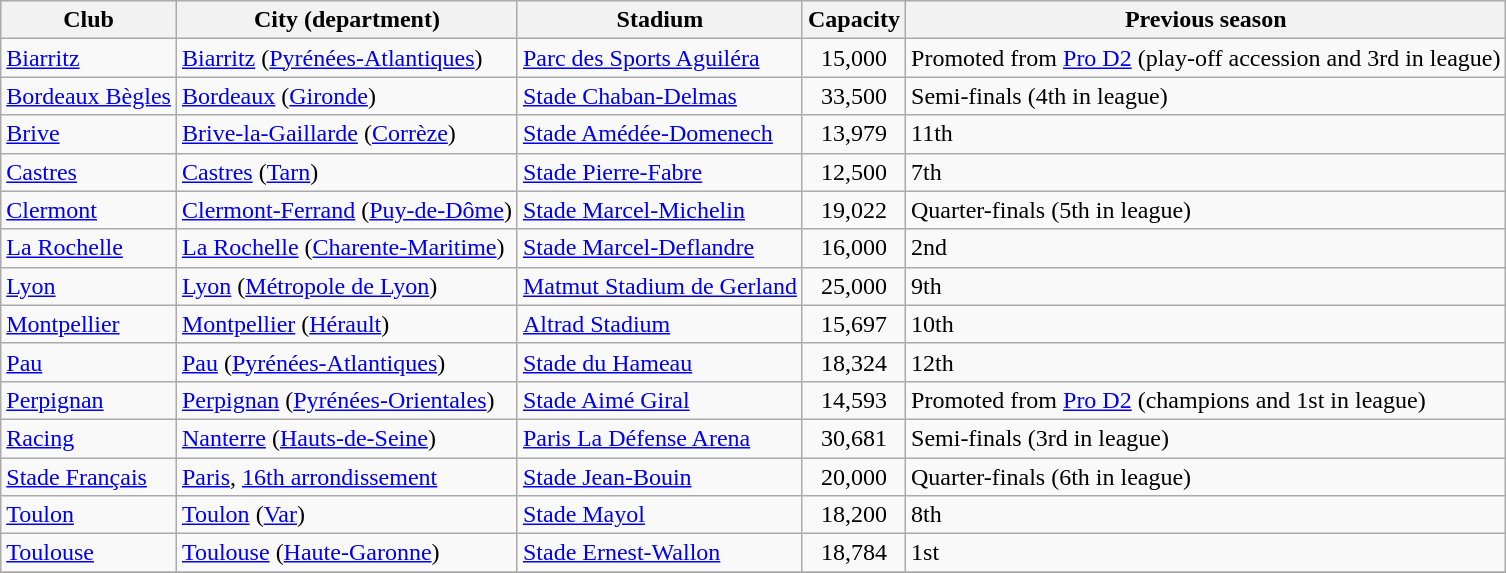<table class="wikitable sortable">
<tr>
<th>Club</th>
<th>City (department)</th>
<th>Stadium</th>
<th>Capacity</th>
<th>Previous season</th>
</tr>
<tr>
<td><a href='#'>Biarritz</a></td>
<td><a href='#'>Biarritz</a> (<a href='#'>Pyrénées-Atlantiques</a>)</td>
<td><a href='#'>Parc des Sports Aguiléra</a></td>
<td align=center>15,000</td>
<td>Promoted from <a href='#'>Pro D2</a> (play-off accession and 3rd in league)</td>
</tr>
<tr>
<td><a href='#'>Bordeaux Bègles</a></td>
<td><a href='#'>Bordeaux</a> (<a href='#'>Gironde</a>)</td>
<td><a href='#'>Stade Chaban-Delmas</a></td>
<td align=center>33,500</td>
<td>Semi-finals (4th in league)</td>
</tr>
<tr>
<td><a href='#'>Brive</a></td>
<td><a href='#'>Brive-la-Gaillarde</a> (<a href='#'>Corrèze</a>)</td>
<td><a href='#'>Stade Amédée-Domenech</a></td>
<td align=center>13,979</td>
<td>11th</td>
</tr>
<tr>
<td><a href='#'>Castres</a></td>
<td><a href='#'>Castres</a> (<a href='#'>Tarn</a>)</td>
<td><a href='#'>Stade Pierre-Fabre</a></td>
<td align=center>12,500</td>
<td>7th</td>
</tr>
<tr>
<td><a href='#'>Clermont</a></td>
<td><a href='#'>Clermont-Ferrand</a> (<a href='#'>Puy-de-Dôme</a>)</td>
<td><a href='#'>Stade Marcel-Michelin</a></td>
<td align=center>19,022</td>
<td>Quarter-finals (5th in league)</td>
</tr>
<tr>
<td><a href='#'>La Rochelle</a></td>
<td><a href='#'>La Rochelle</a> (<a href='#'>Charente-Maritime</a>)</td>
<td><a href='#'>Stade Marcel-Deflandre</a></td>
<td align=center>16,000</td>
<td>2nd</td>
</tr>
<tr>
<td><a href='#'>Lyon</a></td>
<td><a href='#'>Lyon</a> (<a href='#'>Métropole de Lyon</a>)</td>
<td><a href='#'>Matmut Stadium de Gerland</a></td>
<td align=center>25,000</td>
<td>9th</td>
</tr>
<tr>
<td><a href='#'>Montpellier</a></td>
<td><a href='#'>Montpellier</a> (<a href='#'>Hérault</a>)</td>
<td><a href='#'>Altrad Stadium</a></td>
<td align=center>15,697</td>
<td>10th</td>
</tr>
<tr>
<td><a href='#'>Pau</a></td>
<td><a href='#'>Pau</a> (<a href='#'>Pyrénées-Atlantiques</a>)</td>
<td><a href='#'>Stade du Hameau</a></td>
<td align=center>18,324</td>
<td>12th</td>
</tr>
<tr>
<td><a href='#'>Perpignan</a></td>
<td><a href='#'>Perpignan</a> (<a href='#'>Pyrénées-Orientales</a>)</td>
<td><a href='#'>Stade Aimé Giral</a></td>
<td align=center>14,593</td>
<td>Promoted from <a href='#'>Pro D2</a> (champions and 1st in league)</td>
</tr>
<tr>
<td><a href='#'>Racing</a></td>
<td><a href='#'>Nanterre</a> (<a href='#'>Hauts-de-Seine</a>)</td>
<td><a href='#'>Paris La Défense Arena</a></td>
<td align=center>30,681</td>
<td>Semi-finals (3rd in league)</td>
</tr>
<tr>
<td><a href='#'>Stade Français</a></td>
<td><a href='#'>Paris</a>, <a href='#'>16th arrondissement</a></td>
<td><a href='#'>Stade Jean-Bouin</a></td>
<td align=center>20,000</td>
<td>Quarter-finals (6th in league)</td>
</tr>
<tr>
<td><a href='#'>Toulon</a></td>
<td><a href='#'>Toulon</a> (<a href='#'>Var</a>)</td>
<td><a href='#'>Stade Mayol</a></td>
<td align=center>18,200</td>
<td>8th</td>
</tr>
<tr>
<td><a href='#'>Toulouse</a></td>
<td><a href='#'>Toulouse</a> (<a href='#'>Haute-Garonne</a>)</td>
<td><a href='#'>Stade Ernest-Wallon</a></td>
<td align=center>18,784</td>
<td>1st</td>
</tr>
<tr>
</tr>
</table>
